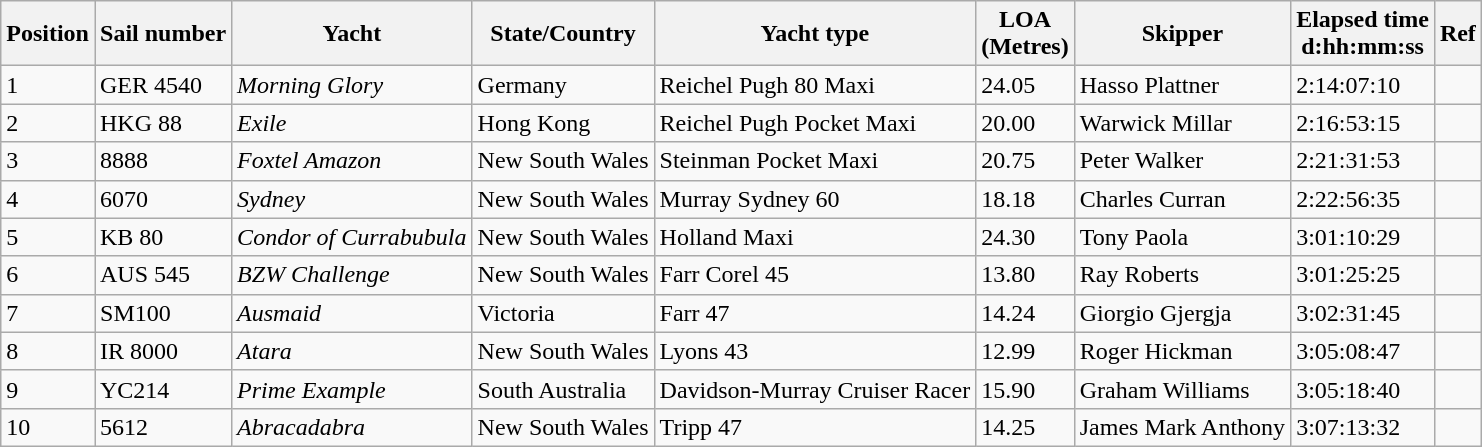<table class="wikitable">
<tr>
<th>Position</th>
<th>Sail number</th>
<th>Yacht</th>
<th>State/Country</th>
<th>Yacht type</th>
<th>LOA <br>(Metres)</th>
<th>Skipper</th>
<th>Elapsed time <br>d:hh:mm:ss</th>
<th>Ref</th>
</tr>
<tr>
<td>1</td>
<td>GER 4540</td>
<td><em>Morning Glory</em></td>
<td> Germany</td>
<td>Reichel Pugh 80 Maxi</td>
<td>24.05</td>
<td>Hasso Plattner</td>
<td>2:14:07:10</td>
<td></td>
</tr>
<tr>
<td>2</td>
<td>HKG 88</td>
<td><em>Exile</em></td>
<td> Hong Kong</td>
<td>Reichel Pugh Pocket Maxi</td>
<td>20.00</td>
<td>Warwick Millar</td>
<td>2:16:53:15</td>
<td></td>
</tr>
<tr>
<td>3</td>
<td>8888</td>
<td><em>Foxtel Amazon</em></td>
<td> New South Wales</td>
<td>Steinman Pocket Maxi</td>
<td>20.75</td>
<td>Peter Walker</td>
<td>2:21:31:53</td>
<td></td>
</tr>
<tr>
<td>4</td>
<td>6070</td>
<td><em>Sydney</em></td>
<td> New South Wales</td>
<td>Murray Sydney 60</td>
<td>18.18</td>
<td>Charles Curran</td>
<td>2:22:56:35</td>
<td></td>
</tr>
<tr>
<td>5</td>
<td>KB 80</td>
<td><em>Condor of Currabubula</em></td>
<td> New South Wales</td>
<td>Holland Maxi</td>
<td>24.30</td>
<td>Tony Paola</td>
<td>3:01:10:29</td>
<td></td>
</tr>
<tr>
<td>6</td>
<td>AUS 545</td>
<td><em>BZW Challenge</em></td>
<td> New South Wales</td>
<td>Farr Corel 45</td>
<td>13.80</td>
<td>Ray Roberts</td>
<td>3:01:25:25</td>
<td></td>
</tr>
<tr>
<td>7</td>
<td>SM100</td>
<td><em>Ausmaid</em></td>
<td> Victoria</td>
<td>Farr 47</td>
<td>14.24</td>
<td>Giorgio Gjergja</td>
<td>3:02:31:45</td>
<td></td>
</tr>
<tr>
<td>8</td>
<td>IR 8000</td>
<td><em>Atara</em></td>
<td> New South Wales</td>
<td>Lyons 43</td>
<td>12.99</td>
<td>Roger Hickman</td>
<td>3:05:08:47</td>
<td></td>
</tr>
<tr>
<td>9</td>
<td>YC214</td>
<td><em>Prime Example</em></td>
<td> South Australia</td>
<td>Davidson-Murray Cruiser Racer</td>
<td>15.90</td>
<td>Graham Williams</td>
<td>3:05:18:40</td>
<td></td>
</tr>
<tr>
<td>10</td>
<td>5612</td>
<td><em>Abracadabra</em></td>
<td> New South Wales</td>
<td>Tripp 47</td>
<td>14.25</td>
<td>James Mark Anthony</td>
<td>3:07:13:32</td>
<td></td>
</tr>
</table>
